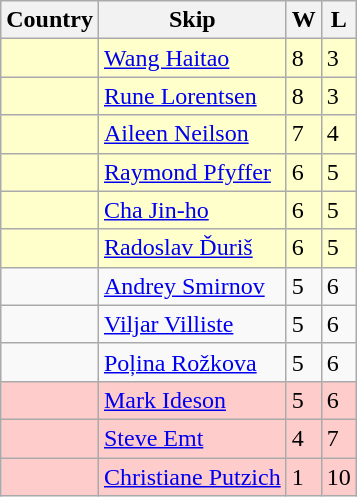<table class=wikitable>
<tr>
<th>Country</th>
<th>Skip</th>
<th>W</th>
<th>L</th>
</tr>
<tr bgcolor=#ffc>
<td></td>
<td><a href='#'>Wang Haitao</a></td>
<td>8</td>
<td>3</td>
</tr>
<tr bgcolor=#ffc>
<td></td>
<td><a href='#'>Rune Lorentsen</a></td>
<td>8</td>
<td>3</td>
</tr>
<tr bgcolor=#ffc>
<td></td>
<td><a href='#'>Aileen Neilson</a></td>
<td>7</td>
<td>4</td>
</tr>
<tr bgcolor=#ffc>
<td></td>
<td><a href='#'>Raymond Pfyffer</a></td>
<td>6</td>
<td>5</td>
</tr>
<tr bgcolor=#ffc>
<td></td>
<td><a href='#'>Cha Jin-ho</a></td>
<td>6</td>
<td>5</td>
</tr>
<tr bgcolor=#ffc>
<td></td>
<td><a href='#'>Radoslav Ďuriš</a></td>
<td>6</td>
<td>5</td>
</tr>
<tr>
<td></td>
<td><a href='#'>Andrey Smirnov</a></td>
<td>5</td>
<td>6</td>
</tr>
<tr>
<td></td>
<td><a href='#'>Viljar Villiste</a></td>
<td>5</td>
<td>6</td>
</tr>
<tr>
<td></td>
<td><a href='#'>Poļina Rožkova</a></td>
<td>5</td>
<td>6</td>
</tr>
<tr bgcolor=#fcc>
<td></td>
<td><a href='#'>Mark Ideson</a></td>
<td>5</td>
<td>6</td>
</tr>
<tr bgcolor=#fcc>
<td></td>
<td><a href='#'>Steve Emt</a></td>
<td>4</td>
<td>7</td>
</tr>
<tr bgcolor=#fcc>
<td></td>
<td><a href='#'>Christiane Putzich</a></td>
<td>1</td>
<td>10</td>
</tr>
</table>
